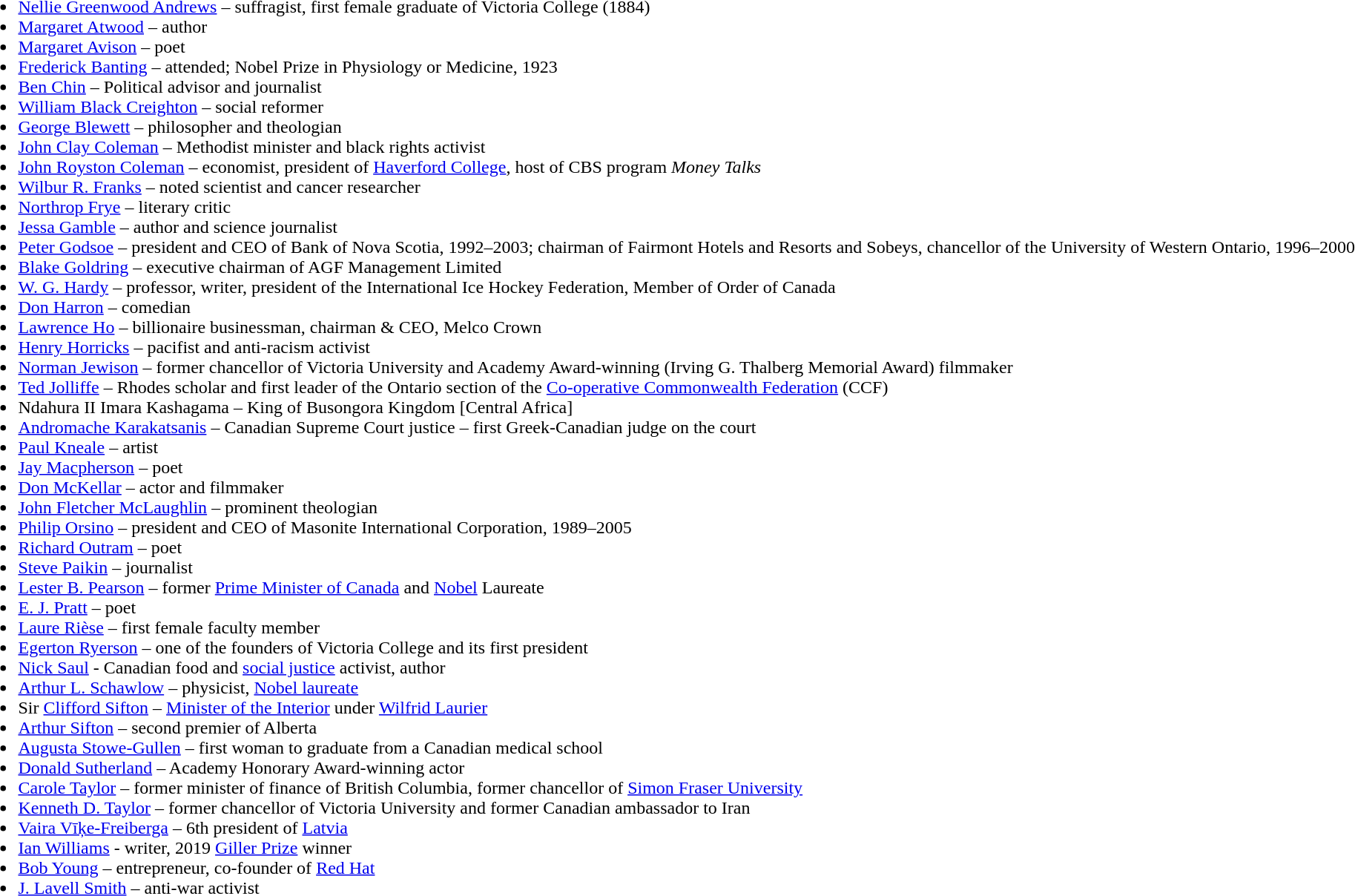<table>
<tr>
<td><br><ul><li><a href='#'>Nellie Greenwood Andrews</a> – suffragist, first female graduate of Victoria College (1884)</li><li><a href='#'>Margaret Atwood</a> – author</li><li><a href='#'>Margaret Avison</a> – poet</li><li><a href='#'>Frederick Banting</a> – attended; Nobel Prize in Physiology or Medicine, 1923</li><li><a href='#'>Ben Chin</a> – Political advisor and journalist</li><li><a href='#'>William Black Creighton</a> – social reformer</li><li><a href='#'>George Blewett</a> – philosopher and theologian</li><li><a href='#'>John Clay Coleman</a> – Methodist minister and black rights activist</li><li><a href='#'>John Royston Coleman</a> – economist, president of <a href='#'>Haverford College</a>, host of CBS program <em>Money Talks</em></li><li><a href='#'>Wilbur R. Franks</a> – noted scientist and cancer researcher</li><li><a href='#'>Northrop Frye</a> – literary critic</li><li><a href='#'>Jessa Gamble</a> – author and science journalist</li><li><a href='#'>Peter Godsoe</a> – president and CEO of Bank of Nova Scotia, 1992–2003; chairman of Fairmont Hotels and Resorts and Sobeys, chancellor of the University of Western Ontario, 1996–2000</li><li><a href='#'>Blake Goldring</a> – executive chairman of AGF Management Limited</li><li><a href='#'>W. G. Hardy</a> – professor, writer, president of the International Ice Hockey Federation, Member of Order of Canada</li><li><a href='#'>Don Harron</a> – comedian</li><li><a href='#'>Lawrence Ho</a> – billionaire businessman, chairman & CEO, Melco Crown</li><li><a href='#'>Henry Horricks</a> – pacifist and anti-racism activist</li><li><a href='#'>Norman Jewison</a> – former chancellor of Victoria University and Academy Award-winning (Irving G. Thalberg Memorial Award) filmmaker</li><li><a href='#'>Ted Jolliffe</a> – Rhodes scholar and first leader of the Ontario section of the <a href='#'>Co-operative Commonwealth Federation</a> (CCF)</li><li>Ndahura II Imara Kashagama – King of Busongora Kingdom [Central Africa]</li><li><a href='#'>Andromache Karakatsanis</a> – Canadian Supreme Court justice – first Greek-Canadian judge on the court</li><li><a href='#'>Paul Kneale</a> – artist</li><li><a href='#'>Jay Macpherson</a> – poet</li><li><a href='#'>Don McKellar</a> – actor and filmmaker</li><li><a href='#'>John Fletcher McLaughlin</a> – prominent theologian</li><li><a href='#'>Philip Orsino</a> – president and CEO of Masonite International Corporation, 1989–2005</li><li><a href='#'>Richard Outram</a> – poet</li><li><a href='#'>Steve Paikin</a> – journalist</li><li><a href='#'>Lester B. Pearson</a> – former <a href='#'>Prime Minister of Canada</a> and <a href='#'>Nobel</a> Laureate</li><li><a href='#'>E. J. Pratt</a> – poet</li><li><a href='#'>Laure Rièse</a> – first female faculty member</li><li><a href='#'>Egerton Ryerson</a> – one of the founders of Victoria College and its first president</li><li><a href='#'>Nick Saul</a> - Canadian food and <a href='#'>social justice</a> activist, author</li><li><a href='#'>Arthur L. Schawlow</a> – physicist, <a href='#'>Nobel laureate</a></li><li>Sir <a href='#'>Clifford Sifton</a> – <a href='#'>Minister of the Interior</a> under <a href='#'>Wilfrid Laurier</a></li><li><a href='#'>Arthur Sifton</a> – second premier of Alberta</li><li><a href='#'>Augusta Stowe-Gullen</a> – first woman to graduate from a Canadian medical school</li><li><a href='#'>Donald Sutherland</a> – Academy Honorary Award-winning actor</li><li><a href='#'>Carole Taylor</a> – former minister of finance of British Columbia, former chancellor of <a href='#'>Simon Fraser University</a></li><li><a href='#'>Kenneth D. Taylor</a> – former chancellor of Victoria University and former Canadian ambassador to Iran</li><li><a href='#'>Vaira Vīķe-Freiberga</a> – 6th president of <a href='#'>Latvia</a></li><li><a href='#'>Ian Williams</a> - writer, 2019 <a href='#'>Giller Prize</a> winner</li><li><a href='#'>Bob Young</a> – entrepreneur, co-founder of <a href='#'>Red Hat</a></li><li><a href='#'>J. Lavell Smith</a> – anti-war activist</li></ul></td>
</tr>
</table>
